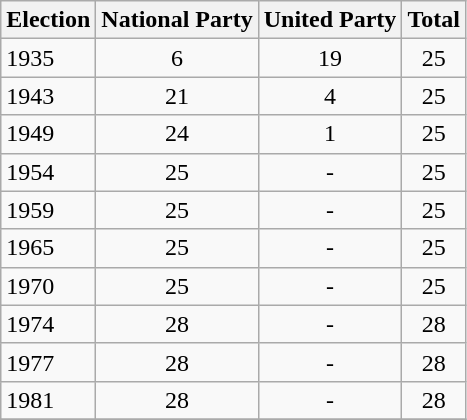<table class="wikitable">
<tr>
<th><strong>Election</strong></th>
<th><strong>National Party</strong></th>
<th><strong>United Party</strong></th>
<th><strong>Total</strong></th>
</tr>
<tr>
<td>1935</td>
<td align="center">6</td>
<td align="center">19</td>
<td align="center">25 </td>
</tr>
<tr>
<td>1943</td>
<td align="center">21</td>
<td align="center">4</td>
<td align="center">25 </td>
</tr>
<tr>
<td>1949</td>
<td align="center">24</td>
<td align="center">1</td>
<td align="center">25 </td>
</tr>
<tr>
<td>1954</td>
<td align="center">25</td>
<td align="center">-</td>
<td align="center">25 </td>
</tr>
<tr>
<td>1959</td>
<td align="center">25</td>
<td align="center">-</td>
<td align="center">25 </td>
</tr>
<tr>
<td>1965</td>
<td align="center">25</td>
<td align="center">-</td>
<td align="center">25 </td>
</tr>
<tr>
<td>1970</td>
<td align="center">25</td>
<td align="center">-</td>
<td align="center">25 </td>
</tr>
<tr>
<td>1974</td>
<td align="center">28</td>
<td align="center">-</td>
<td align="center">28 </td>
</tr>
<tr>
<td>1977</td>
<td align="center">28</td>
<td align="center">-</td>
<td align="center">28 </td>
</tr>
<tr>
<td>1981</td>
<td align="center">28</td>
<td align="center">-</td>
<td align="center">28 </td>
</tr>
<tr>
</tr>
</table>
